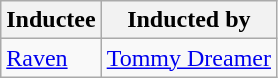<table class="wikitable">
<tr>
<th>Inductee</th>
<th>Inducted by</th>
</tr>
<tr>
<td><a href='#'>Raven</a></td>
<td><a href='#'>Tommy Dreamer</a></td>
</tr>
</table>
